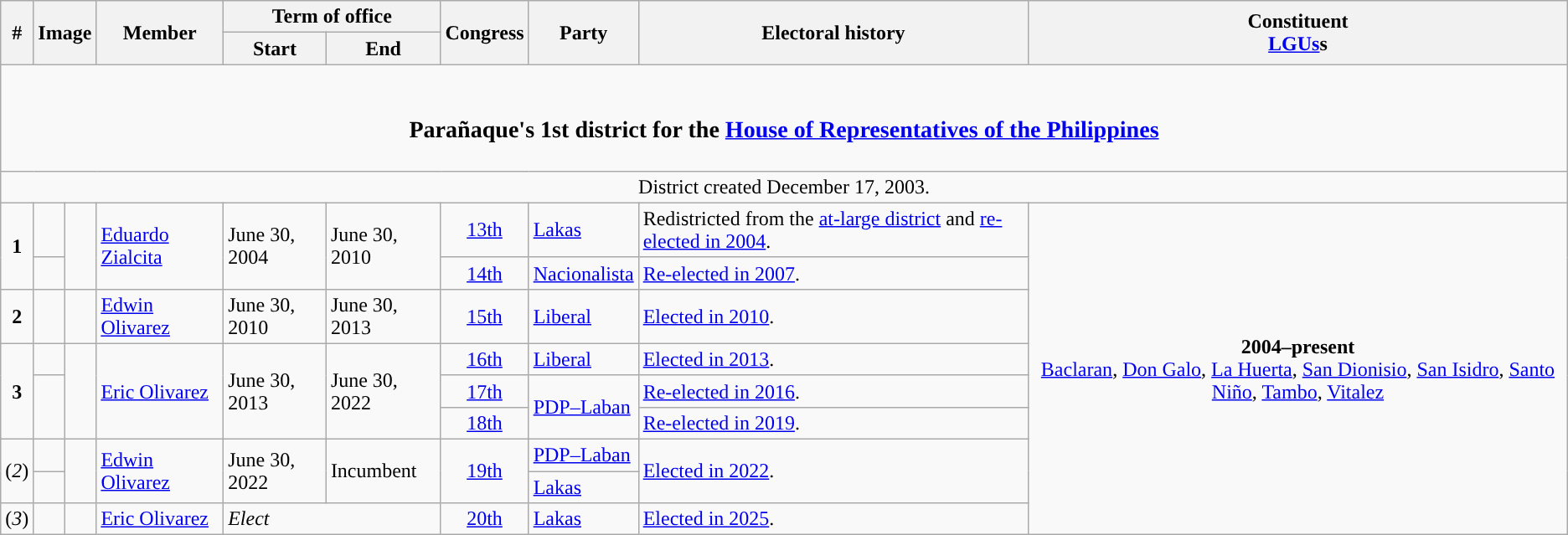<table class=wikitable>
<tr>
<th rowspan="2">#</th>
<th rowspan="2" colspan=2>Image</th>
<th rowspan="2">Member</th>
<th colspan=2>Term of office</th>
<th rowspan="2">Congress</th>
<th rowspan="2">Party</th>
<th rowspan="2">Electoral history</th>
<th rowspan="2">Constituent<br><a href='#'>LGUs</a>s</th>
</tr>
<tr>
<th>Start</th>
<th>End</th>
</tr>
<tr>
<td colspan="11" style="text-align:center;"><br><h3>Parañaque's 1st district for the <a href='#'>House of Representatives of the Philippines</a></h3></td>
</tr>
<tr>
<td colspan="11" style="text-align:center;">District created December 17, 2003.</td>
</tr>
<tr>
<td rowspan="2" style="text-align:center;"><strong>1</strong></td>
<td style="color:inherit;background:"></td>
<td rowspan="2"></td>
<td rowspan="2"><a href='#'>Eduardo Zialcita</a></td>
<td rowspan="2">June 30, 2004</td>
<td rowspan="2">June 30, 2010</td>
<td style="text-align:center;"><a href='#'>13th</a></td>
<td><a href='#'>Lakas</a></td>
<td>Redistricted from the <a href='#'>at-large district</a> and <a href='#'>re-elected in 2004</a>.</td>
<td rowspan="9" style="text-align:center;"><strong>2004–present</strong><br><a href='#'>Baclaran</a>, <a href='#'>Don Galo</a>, <a href='#'>La Huerta</a>, <a href='#'>San Dionisio</a>, <a href='#'>San Isidro</a>, <a href='#'>Santo Niño</a>, <a href='#'>Tambo</a>, <a href='#'>Vitalez</a></td>
</tr>
<tr>
<td style="color:inherit;background:"></td>
<td style="text-align:center;"><a href='#'>14th</a></td>
<td><a href='#'>Nacionalista</a></td>
<td><a href='#'>Re-elected in 2007</a>.</td>
</tr>
<tr>
<td style="text-align:center;"><strong>2</strong></td>
<td style="color:inherit;background:"></td>
<td></td>
<td><a href='#'>Edwin Olivarez</a></td>
<td>June 30, 2010</td>
<td>June 30, 2013</td>
<td style="text-align:center;"><a href='#'>15th</a></td>
<td><a href='#'>Liberal</a></td>
<td><a href='#'>Elected in 2010</a>.</td>
</tr>
<tr>
<td rowspan="3" style="text-align:center;"><strong>3</strong></td>
<td style="color:inherit;background:"></td>
<td rowspan="3"></td>
<td rowspan="3"><a href='#'>Eric Olivarez</a></td>
<td rowspan="3">June 30, 2013</td>
<td rowspan="3">June 30, 2022</td>
<td style="text-align:center;"><a href='#'>16th</a></td>
<td><a href='#'>Liberal</a></td>
<td><a href='#'>Elected in 2013</a>.</td>
</tr>
<tr>
<td rowspan="2" style="color:inherit;background:"></td>
<td style="text-align:center;"><a href='#'>17th</a></td>
<td rowspan="2"><a href='#'>PDP–Laban</a></td>
<td><a href='#'>Re-elected in 2016</a>.</td>
</tr>
<tr>
<td style="text-align:center;"><a href='#'>18th</a></td>
<td><a href='#'>Re-elected in 2019</a>.</td>
</tr>
<tr>
<td style="text-align:center;" rowspan="2">(<em>2</em>)</td>
<td style="color:inherit;background:"></td>
<td rowspan="2"></td>
<td rowspan="2"><a href='#'>Edwin Olivarez</a></td>
<td rowspan="2">June 30, 2022</td>
<td rowspan="2">Incumbent</td>
<td style="text-align:center;" rowspan="2"><a href='#'>19th</a></td>
<td><a href='#'>PDP–Laban</a></td>
<td rowspan="2"><a href='#'>Elected in 2022</a>.</td>
</tr>
<tr>
<td style="color:inherit;background:"></td>
<td><a href='#'>Lakas</a></td>
</tr>
<tr>
<td style="text-align:center">(<em>3</em>)</td>
<td style="color:inherit;background:"></td>
<td></td>
<td><a href='#'>Eric Olivarez</a><br></td>
<td colspan="2"><em>Elect</em></td>
<td style="text-align:center;"><a href='#'>20th</a></td>
<td><a href='#'>Lakas</a></td>
<td><a href='#'>Elected in 2025</a>.</td>
</tr>
</table>
